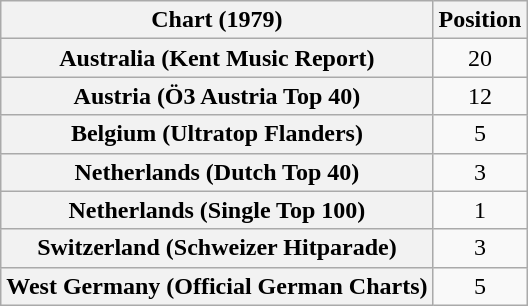<table class="wikitable sortable plainrowheaders" style="text-align:center">
<tr>
<th scope="col">Chart (1979)</th>
<th scope="col">Position</th>
</tr>
<tr>
<th scope="row">Australia (Kent Music Report)</th>
<td>20</td>
</tr>
<tr>
<th scope="row">Austria (Ö3 Austria Top 40)</th>
<td>12</td>
</tr>
<tr>
<th scope="row">Belgium (Ultratop Flanders)</th>
<td>5</td>
</tr>
<tr>
<th scope="row">Netherlands (Dutch Top 40)</th>
<td>3</td>
</tr>
<tr>
<th scope="row">Netherlands (Single Top 100)</th>
<td>1</td>
</tr>
<tr>
<th scope="row">Switzerland (Schweizer Hitparade)</th>
<td>3</td>
</tr>
<tr>
<th scope="row">West Germany (Official German Charts)</th>
<td>5</td>
</tr>
</table>
